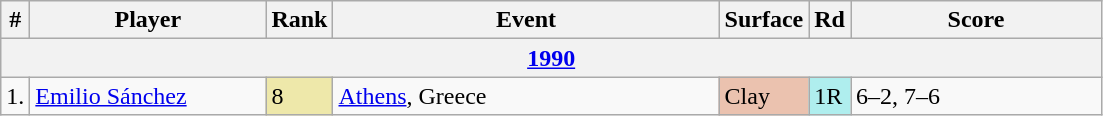<table class="wikitable sortable">
<tr>
<th>#</th>
<th width=150>Player</th>
<th>Rank</th>
<th width=250>Event</th>
<th>Surface</th>
<th>Rd</th>
<th width=160>Score</th>
</tr>
<tr>
<th colspan=7><a href='#'>1990</a></th>
</tr>
<tr>
<td>1.</td>
<td> <a href='#'>Emilio Sánchez</a></td>
<td bgcolor=EEE8AA>8</td>
<td><a href='#'>Athens</a>, Greece</td>
<td bgcolor=#ebc2af>Clay</td>
<td bgcolor=afeeee>1R</td>
<td>6–2, 7–6</td>
</tr>
</table>
